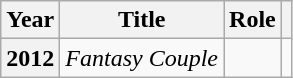<table class="wikitable sortable plainrowheaders">
<tr>
<th scope="col">Year</th>
<th scope="col">Title</th>
<th scope="col">Role</th>
<th scope="col" class="unsortable"></th>
</tr>
<tr>
<th scope="row">2012</th>
<td><em>Fantasy Couple</em></td>
<td></td>
<td></td>
</tr>
</table>
